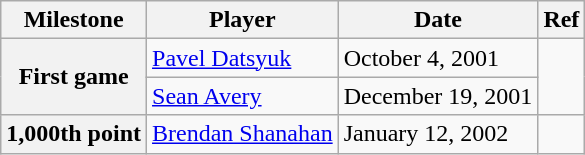<table class="wikitable">
<tr>
<th scope="col">Milestone</th>
<th scope="col">Player</th>
<th scope="col">Date</th>
<th scope="col">Ref</th>
</tr>
<tr>
<th rowspan=2>First game</th>
<td><a href='#'>Pavel Datsyuk</a></td>
<td>October 4, 2001</td>
<td rowspan=2></td>
</tr>
<tr>
<td><a href='#'>Sean Avery</a></td>
<td>December 19, 2001</td>
</tr>
<tr>
<th>1,000th point</th>
<td><a href='#'>Brendan Shanahan</a></td>
<td>January 12, 2002</td>
<td></td>
</tr>
</table>
